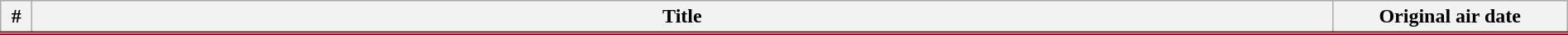<table class="wikitable" width="100%">
<tr style="border-bottom:3px solid #960018">
<th width="2%">#</th>
<th>Title</th>
<th width="15%">Original air date</th>
</tr>
<tr>
</tr>
</table>
